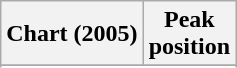<table class="wikitable sortable plainrowheaders">
<tr>
<th>Chart (2005)</th>
<th>Peak<br>position</th>
</tr>
<tr>
</tr>
<tr>
</tr>
</table>
